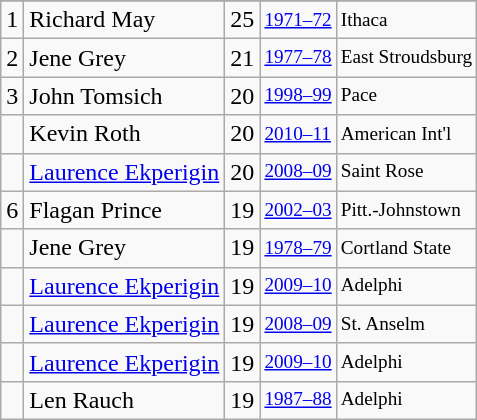<table class="wikitable">
<tr>
</tr>
<tr>
<td>1</td>
<td>Richard May</td>
<td>25</td>
<td style="font-size:80%;"><a href='#'>1971–72</a></td>
<td style="font-size:80%;">Ithaca</td>
</tr>
<tr>
<td>2</td>
<td>Jene Grey</td>
<td>21</td>
<td style="font-size:80%;"><a href='#'>1977–78</a></td>
<td style="font-size:80%;">East Stroudsburg</td>
</tr>
<tr>
<td>3</td>
<td>John Tomsich</td>
<td>20</td>
<td style="font-size:80%;"><a href='#'>1998–99</a></td>
<td style="font-size:80%;">Pace</td>
</tr>
<tr>
<td></td>
<td>Kevin Roth</td>
<td>20</td>
<td style="font-size:80%;"><a href='#'>2010–11</a></td>
<td style="font-size:80%;">American Int'l</td>
</tr>
<tr>
<td></td>
<td><a href='#'>Laurence Ekperigin</a></td>
<td>20</td>
<td style="font-size:80%;"><a href='#'>2008–09</a></td>
<td style="font-size:80%;">Saint Rose</td>
</tr>
<tr>
<td>6</td>
<td>Flagan Prince</td>
<td>19</td>
<td style="font-size:80%;"><a href='#'>2002–03</a></td>
<td style="font-size:80%;">Pitt.-Johnstown</td>
</tr>
<tr>
<td></td>
<td>Jene Grey</td>
<td>19</td>
<td style="font-size:80%;"><a href='#'>1978–79</a></td>
<td style="font-size:80%;">Cortland State</td>
</tr>
<tr>
<td></td>
<td><a href='#'>Laurence Ekperigin</a></td>
<td>19</td>
<td style="font-size:80%;"><a href='#'>2009–10</a></td>
<td style="font-size:80%;">Adelphi</td>
</tr>
<tr>
<td></td>
<td><a href='#'>Laurence Ekperigin</a></td>
<td>19</td>
<td style="font-size:80%;"><a href='#'>2008–09</a></td>
<td style="font-size:80%;">St. Anselm</td>
</tr>
<tr>
<td></td>
<td><a href='#'>Laurence Ekperigin</a></td>
<td>19</td>
<td style="font-size:80%;"><a href='#'>2009–10</a></td>
<td style="font-size:80%;">Adelphi</td>
</tr>
<tr>
<td></td>
<td>Len Rauch</td>
<td>19</td>
<td style="font-size:80%;"><a href='#'>1987–88</a></td>
<td style="font-size:80%;">Adelphi</td>
</tr>
</table>
